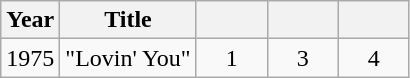<table class="wikitable">
<tr>
<th>Year</th>
<th>Title</th>
<th width="40"></th>
<th width="40"></th>
<th width="40"></th>
</tr>
<tr>
<td rowspan=3>1975</td>
<td>"Lovin' You"</td>
<td style="text-align:center;">1</td>
<td style="text-align:center;">3</td>
<td style="text-align:center;">4</td>
</tr>
</table>
